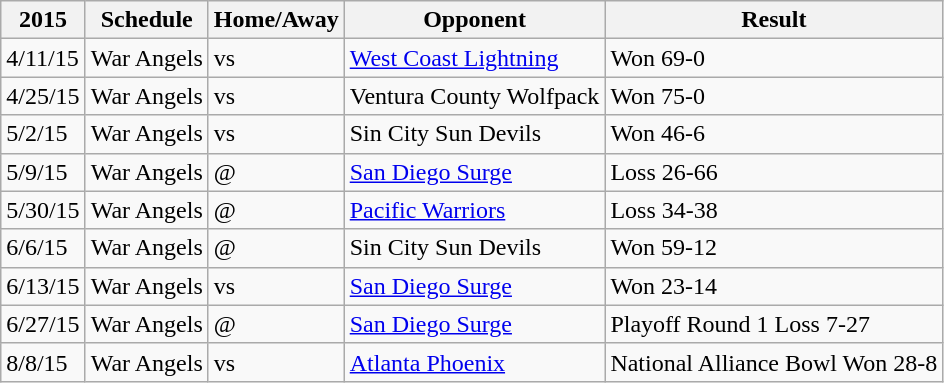<table class="wikitable">
<tr>
<th>2015</th>
<th>Schedule</th>
<th>Home/Away</th>
<th>Opponent</th>
<th>Result</th>
</tr>
<tr>
<td>4/11/15</td>
<td>War Angels</td>
<td><div>vs</div></td>
<td><a href='#'>West Coast Lightning</a></td>
<td>Won 69-0</td>
</tr>
<tr>
<td>4/25/15</td>
<td>War Angels</td>
<td><div>vs</div></td>
<td>Ventura County Wolfpack</td>
<td>Won 75-0</td>
</tr>
<tr>
<td>5/2/15</td>
<td>War Angels</td>
<td><div>vs</div></td>
<td>Sin City Sun Devils</td>
<td>Won 46-6</td>
</tr>
<tr>
<td>5/9/15</td>
<td>War Angels</td>
<td><div>@</div></td>
<td><a href='#'>San Diego Surge</a></td>
<td>Loss 26-66</td>
</tr>
<tr>
<td>5/30/15</td>
<td>War Angels</td>
<td><div>@</div></td>
<td><a href='#'>Pacific Warriors</a></td>
<td>Loss 34-38</td>
</tr>
<tr>
<td>6/6/15</td>
<td>War Angels</td>
<td><div>@</div></td>
<td>Sin City Sun Devils</td>
<td>Won 59-12</td>
</tr>
<tr>
<td>6/13/15</td>
<td>War Angels</td>
<td><div>vs</div></td>
<td><a href='#'>San Diego Surge</a></td>
<td>Won 23-14</td>
</tr>
<tr>
<td>6/27/15</td>
<td>War Angels</td>
<td><div>@</div></td>
<td><a href='#'>San Diego Surge</a></td>
<td>Playoff Round 1 Loss 7-27</td>
</tr>
<tr>
<td>8/8/15</td>
<td>War Angels</td>
<td><div>vs</div></td>
<td><a href='#'>Atlanta Phoenix</a></td>
<td>National Alliance Bowl Won 28-8</td>
</tr>
</table>
